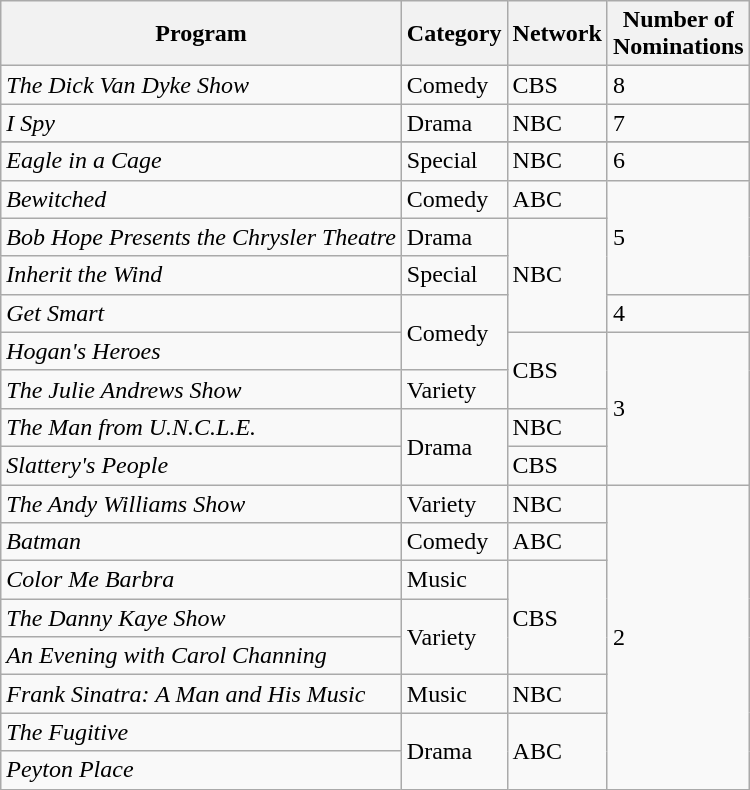<table class="wikitable">
<tr>
<th>Program</th>
<th>Category</th>
<th>Network</th>
<th>Number of<br>Nominations</th>
</tr>
<tr>
<td><em>The Dick Van Dyke Show</em></td>
<td>Comedy</td>
<td>CBS</td>
<td>8</td>
</tr>
<tr>
<td><em>I Spy</em></td>
<td>Drama</td>
<td>NBC</td>
<td>7</td>
</tr>
<tr>
</tr>
<tr>
<td><em>Eagle in a Cage</em></td>
<td>Special</td>
<td>NBC</td>
<td>6</td>
</tr>
<tr>
<td><em>Bewitched</em></td>
<td>Comedy</td>
<td>ABC</td>
<td rowspan="3">5</td>
</tr>
<tr>
<td><em>Bob Hope Presents the Chrysler Theatre</em></td>
<td>Drama</td>
<td rowspan="3">NBC</td>
</tr>
<tr>
<td><em>Inherit the Wind</em></td>
<td>Special</td>
</tr>
<tr>
<td><em>Get Smart</em></td>
<td rowspan="2">Comedy</td>
<td>4</td>
</tr>
<tr>
<td><em>Hogan's Heroes</em></td>
<td rowspan="2">CBS</td>
<td rowspan="4">3</td>
</tr>
<tr>
<td><em>The Julie Andrews Show</em></td>
<td>Variety</td>
</tr>
<tr>
<td><em>The Man from U.N.C.L.E.</em></td>
<td rowspan="2">Drama</td>
<td>NBC</td>
</tr>
<tr>
<td><em>Slattery's People</em></td>
<td>CBS</td>
</tr>
<tr>
<td><em>The Andy Williams Show</em></td>
<td>Variety</td>
<td>NBC</td>
<td rowspan="9">2</td>
</tr>
<tr>
<td><em>Batman</em></td>
<td>Comedy</td>
<td>ABC</td>
</tr>
<tr>
<td><em>Color Me Barbra</em></td>
<td>Music</td>
<td rowspan="3">CBS</td>
</tr>
<tr>
<td><em>The Danny Kaye Show</em></td>
<td rowspan="2">Variety</td>
</tr>
<tr>
<td><em>An Evening with Carol Channing</em></td>
</tr>
<tr>
<td><em>Frank Sinatra: A Man and His Music</em></td>
<td>Music</td>
<td>NBC</td>
</tr>
<tr>
<td><em>The Fugitive</em></td>
<td rowspan="2">Drama</td>
<td rowspan="2">ABC</td>
</tr>
<tr>
<td><em>Peyton Place</em></td>
</tr>
</table>
